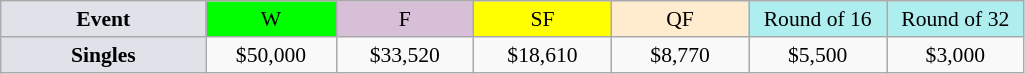<table class=wikitable style=font-size:90%;text-align:center>
<tr>
<td style="width:130px; background:#dfe2e9;"><strong>Event</strong></td>
<td style="width:80px; background:lime;">W</td>
<td style="width:85px; background:thistle;">F</td>
<td style="width:85px; background:#ff0;">SF</td>
<td style="width:85px; background:#ffebcd;">QF</td>
<td style="width:85px; background:#afeeee;">Round of 16</td>
<td style="width:85px; background:#afeeee;">Round of 32</td>
</tr>
<tr>
<td style="background:#dfe2e9;"><strong>Singles</strong></td>
<td>$50,000</td>
<td>$33,520</td>
<td>$18,610</td>
<td>$8,770</td>
<td>$5,500</td>
<td>$3,000</td>
</tr>
</table>
